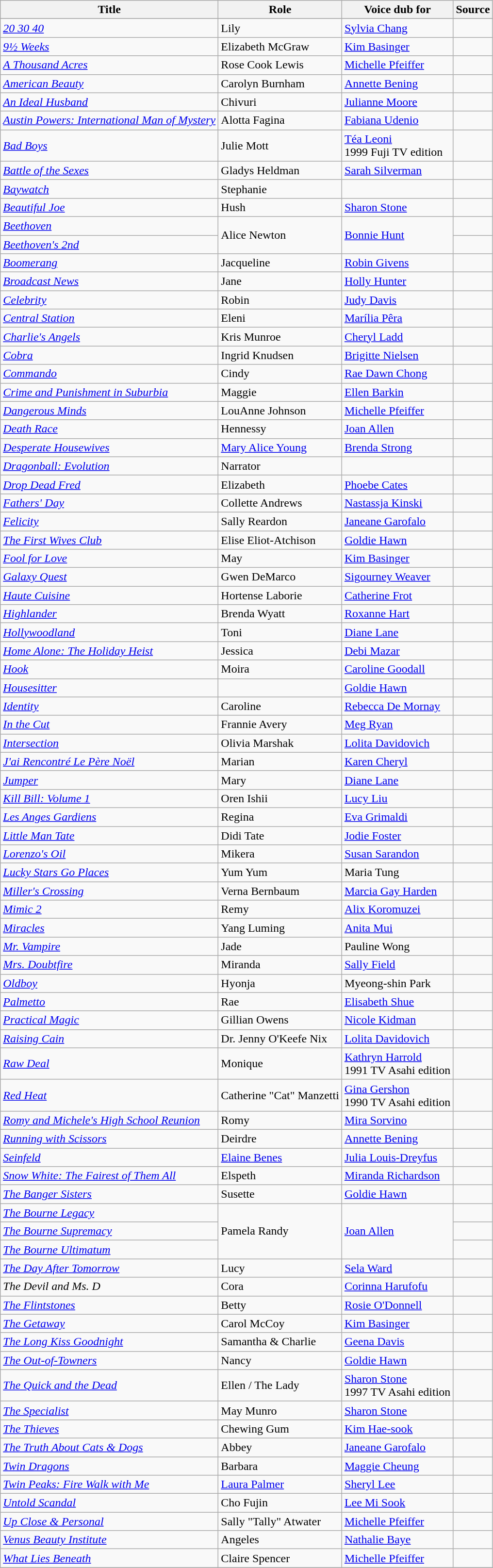<table class="wikitable sortable plainrowheaders">
<tr>
<th>Title</th>
<th>Role</th>
<th>Voice dub for</th>
<th class="unsortable">Source</th>
</tr>
<tr>
</tr>
<tr>
<td><em><a href='#'>20 30 40</a></em></td>
<td>Lily</td>
<td><a href='#'>Sylvia Chang</a></td>
<td></td>
</tr>
<tr>
<td><em><a href='#'>9½ Weeks</a></em></td>
<td>Elizabeth McGraw</td>
<td><a href='#'>Kim Basinger</a></td>
<td></td>
</tr>
<tr>
<td><em><a href='#'>A Thousand Acres</a></em></td>
<td>Rose Cook Lewis</td>
<td><a href='#'>Michelle Pfeiffer</a></td>
<td></td>
</tr>
<tr>
<td><em><a href='#'>American Beauty</a></em></td>
<td>Carolyn Burnham</td>
<td><a href='#'>Annette Bening</a></td>
<td></td>
</tr>
<tr>
<td><em><a href='#'>An Ideal Husband</a></em></td>
<td>Chivuri</td>
<td><a href='#'>Julianne Moore</a></td>
<td></td>
</tr>
<tr>
<td><em><a href='#'>Austin Powers: International Man of Mystery</a></em></td>
<td>Alotta Fagina</td>
<td><a href='#'>Fabiana Udenio</a></td>
<td></td>
</tr>
<tr>
<td><em><a href='#'>Bad Boys</a></em></td>
<td>Julie Mott</td>
<td><a href='#'>Téa Leoni</a><br>1999 Fuji TV edition</td>
<td></td>
</tr>
<tr>
<td><em><a href='#'>Battle of the Sexes</a></em></td>
<td>Gladys Heldman</td>
<td><a href='#'>Sarah Silverman</a></td>
<td></td>
</tr>
<tr>
<td><em><a href='#'>Baywatch</a></em></td>
<td>Stephanie</td>
<td></td>
<td></td>
</tr>
<tr>
<td><em><a href='#'>Beautiful Joe</a></em></td>
<td>Hush</td>
<td><a href='#'>Sharon Stone</a></td>
<td></td>
</tr>
<tr>
<td><em><a href='#'>Beethoven</a></em></td>
<td rowspan="2">Alice Newton</td>
<td rowspan="2"><a href='#'>Bonnie Hunt</a></td>
<td></td>
</tr>
<tr>
<td><em><a href='#'>Beethoven's 2nd</a></em></td>
<td></td>
</tr>
<tr>
<td><em><a href='#'>Boomerang</a></em></td>
<td>Jacqueline</td>
<td><a href='#'>Robin Givens</a></td>
<td></td>
</tr>
<tr>
<td><em><a href='#'>Broadcast News</a></em></td>
<td>Jane</td>
<td><a href='#'>Holly Hunter</a></td>
<td></td>
</tr>
<tr>
<td><em><a href='#'>Celebrity</a></em></td>
<td>Robin</td>
<td><a href='#'>Judy Davis</a></td>
<td></td>
</tr>
<tr>
<td><em><a href='#'>Central Station</a></em></td>
<td>Eleni</td>
<td><a href='#'>Marília Pêra</a></td>
<td></td>
</tr>
<tr>
<td><em><a href='#'>Charlie's Angels</a></em></td>
<td>Kris Munroe</td>
<td><a href='#'>Cheryl Ladd</a></td>
<td></td>
</tr>
<tr>
<td><em><a href='#'>Cobra</a></em></td>
<td>Ingrid Knudsen</td>
<td><a href='#'>Brigitte Nielsen</a></td>
<td></td>
</tr>
<tr>
<td><em><a href='#'>Commando</a></em></td>
<td>Cindy</td>
<td><a href='#'>Rae Dawn Chong</a></td>
<td></td>
</tr>
<tr>
<td><em><a href='#'>Crime and Punishment in Suburbia</a></em></td>
<td>Maggie</td>
<td><a href='#'>Ellen Barkin</a></td>
<td></td>
</tr>
<tr>
<td><em><a href='#'>Dangerous Minds</a></em></td>
<td>LouAnne Johnson</td>
<td><a href='#'>Michelle Pfeiffer</a></td>
<td></td>
</tr>
<tr>
<td><em><a href='#'>Death Race</a></em></td>
<td>Hennessy</td>
<td><a href='#'>Joan Allen</a></td>
<td></td>
</tr>
<tr>
<td><em><a href='#'>Desperate Housewives</a></em></td>
<td><a href='#'>Mary Alice Young</a></td>
<td><a href='#'>Brenda Strong</a></td>
<td></td>
</tr>
<tr>
<td><em><a href='#'>Dragonball: Evolution</a></em></td>
<td>Narrator</td>
<td></td>
<td></td>
</tr>
<tr>
<td><em><a href='#'>Drop Dead Fred</a></em></td>
<td>Elizabeth</td>
<td><a href='#'>Phoebe Cates</a></td>
<td></td>
</tr>
<tr>
<td><em><a href='#'>Fathers' Day</a></em></td>
<td>Collette Andrews</td>
<td><a href='#'>Nastassja Kinski</a></td>
<td></td>
</tr>
<tr>
<td><em><a href='#'>Felicity</a></em></td>
<td>Sally Reardon</td>
<td><a href='#'>Janeane Garofalo</a></td>
<td></td>
</tr>
<tr>
<td><em><a href='#'>The First Wives Club</a></em></td>
<td>Elise Eliot-Atchison</td>
<td><a href='#'>Goldie Hawn</a></td>
<td></td>
</tr>
<tr>
<td><em><a href='#'>Fool for Love</a></em></td>
<td>May</td>
<td><a href='#'>Kim Basinger</a></td>
<td></td>
</tr>
<tr>
<td><em><a href='#'>Galaxy Quest</a></em></td>
<td>Gwen DeMarco</td>
<td><a href='#'>Sigourney Weaver</a></td>
<td></td>
</tr>
<tr>
<td><em><a href='#'>Haute Cuisine</a></em></td>
<td>Hortense Laborie</td>
<td><a href='#'>Catherine Frot</a></td>
<td></td>
</tr>
<tr>
<td><em><a href='#'>Highlander</a></em></td>
<td>Brenda Wyatt</td>
<td><a href='#'>Roxanne Hart</a></td>
<td></td>
</tr>
<tr>
<td><em><a href='#'>Hollywoodland</a></em></td>
<td>Toni</td>
<td><a href='#'>Diane Lane</a></td>
<td></td>
</tr>
<tr>
<td><em><a href='#'>Home Alone: The Holiday Heist</a></em></td>
<td>Jessica</td>
<td><a href='#'>Debi Mazar</a></td>
<td></td>
</tr>
<tr>
<td><em><a href='#'>Hook</a></em></td>
<td>Moira</td>
<td><a href='#'>Caroline Goodall</a></td>
<td></td>
</tr>
<tr>
<td><em><a href='#'>Housesitter</a></em></td>
<td></td>
<td><a href='#'>Goldie Hawn</a></td>
<td></td>
</tr>
<tr>
<td><em><a href='#'>Identity</a></em></td>
<td>Caroline</td>
<td><a href='#'>Rebecca De Mornay</a></td>
<td></td>
</tr>
<tr>
<td><em><a href='#'>In the Cut</a></em></td>
<td>Frannie Avery</td>
<td><a href='#'>Meg Ryan</a></td>
<td></td>
</tr>
<tr>
<td><em><a href='#'>Intersection</a></em></td>
<td>Olivia Marshak</td>
<td><a href='#'>Lolita Davidovich</a></td>
<td></td>
</tr>
<tr>
<td><em><a href='#'>J'ai Rencontré Le Père Noël</a></em></td>
<td>Marian</td>
<td><a href='#'>Karen Cheryl</a></td>
<td></td>
</tr>
<tr>
<td><em><a href='#'>Jumper</a></em></td>
<td>Mary</td>
<td><a href='#'>Diane Lane</a></td>
<td></td>
</tr>
<tr>
<td><em><a href='#'>Kill Bill: Volume 1</a></em></td>
<td>Oren Ishii</td>
<td><a href='#'>Lucy Liu</a></td>
<td></td>
</tr>
<tr>
<td><em><a href='#'>Les Anges Gardiens</a></em></td>
<td>Regina</td>
<td><a href='#'>Eva Grimaldi</a></td>
<td></td>
</tr>
<tr>
<td><em><a href='#'>Little Man Tate</a></em></td>
<td>Didi Tate</td>
<td><a href='#'>Jodie Foster</a></td>
<td></td>
</tr>
<tr>
<td><em><a href='#'>Lorenzo's Oil</a></em></td>
<td>Mikera</td>
<td><a href='#'>Susan Sarandon</a></td>
<td></td>
</tr>
<tr>
<td><em><a href='#'>Lucky Stars Go Places</a></em></td>
<td>Yum Yum</td>
<td>Maria Tung</td>
<td></td>
</tr>
<tr>
<td><em><a href='#'>Miller's Crossing</a></em></td>
<td>Verna Bernbaum</td>
<td><a href='#'>Marcia Gay Harden</a></td>
<td></td>
</tr>
<tr>
<td><em><a href='#'>Mimic 2</a></em></td>
<td>Remy</td>
<td><a href='#'>Alix Koromuzei</a></td>
<td></td>
</tr>
<tr>
<td><em><a href='#'>Miracles</a></em></td>
<td>Yang Luming</td>
<td><a href='#'>Anita Mui</a></td>
<td></td>
</tr>
<tr>
<td><em><a href='#'>Mr. Vampire</a></em></td>
<td>Jade</td>
<td>Pauline Wong</td>
<td></td>
</tr>
<tr>
<td><em><a href='#'>Mrs. Doubtfire</a></em></td>
<td>Miranda</td>
<td><a href='#'>Sally Field</a></td>
<td></td>
</tr>
<tr>
<td><em><a href='#'>Oldboy</a></em></td>
<td>Hyonja </td>
<td>Myeong-shin Park</td>
</tr>
<tr>
<td><em><a href='#'>Palmetto</a></em></td>
<td>Rae</td>
<td><a href='#'>Elisabeth Shue</a></td>
<td></td>
</tr>
<tr>
<td><em><a href='#'>Practical Magic</a></em></td>
<td>Gillian Owens</td>
<td><a href='#'>Nicole Kidman</a></td>
<td></td>
</tr>
<tr>
<td><em><a href='#'>Raising Cain</a></em></td>
<td>Dr. Jenny O'Keefe Nix</td>
<td><a href='#'>Lolita Davidovich</a></td>
<td></td>
</tr>
<tr>
<td><em><a href='#'>Raw Deal</a></em></td>
<td>Monique</td>
<td><a href='#'>Kathryn Harrold</a><br>1991 TV Asahi edition</td>
<td></td>
</tr>
<tr>
<td><em><a href='#'>Red Heat</a></em></td>
<td>Catherine "Cat" Manzetti</td>
<td><a href='#'>Gina Gershon</a><br>1990 TV Asahi edition</td>
<td></td>
</tr>
<tr>
<td><em><a href='#'>Romy and Michele's High School Reunion</a></em></td>
<td>Romy</td>
<td><a href='#'>Mira Sorvino</a></td>
<td></td>
</tr>
<tr>
<td><em><a href='#'>Running with Scissors</a></em></td>
<td>Deirdre</td>
<td><a href='#'>Annette Bening</a></td>
<td></td>
</tr>
<tr>
<td><em><a href='#'>Seinfeld</a></em></td>
<td><a href='#'>Elaine Benes</a></td>
<td><a href='#'>Julia Louis-Dreyfus</a></td>
<td></td>
</tr>
<tr>
<td><em><a href='#'>Snow White: The Fairest of Them All</a></em></td>
<td>Elspeth</td>
<td><a href='#'>Miranda Richardson</a></td>
<td></td>
</tr>
<tr>
<td><em><a href='#'>The Banger Sisters</a></em></td>
<td>Susette</td>
<td><a href='#'>Goldie Hawn</a></td>
<td></td>
</tr>
<tr>
<td><em><a href='#'>The Bourne Legacy</a></em></td>
<td rowspan="3">Pamela Randy</td>
<td rowspan="3"><a href='#'>Joan Allen</a></td>
<td></td>
</tr>
<tr>
<td><em><a href='#'>The Bourne Supremacy</a></em></td>
<td></td>
</tr>
<tr>
<td><em><a href='#'>The Bourne Ultimatum</a></em></td>
<td></td>
</tr>
<tr>
<td><em><a href='#'>The Day After Tomorrow</a></em></td>
<td>Lucy</td>
<td><a href='#'>Sela Ward</a></td>
<td></td>
</tr>
<tr>
<td><em>The Devil and Ms. D</em></td>
<td>Cora</td>
<td><a href='#'>Corinna Harufofu</a></td>
<td></td>
</tr>
<tr>
<td><em><a href='#'>The Flintstones</a></em></td>
<td>Betty</td>
<td><a href='#'>Rosie O'Donnell</a></td>
<td></td>
</tr>
<tr>
<td><em><a href='#'>The Getaway</a></em></td>
<td>Carol McCoy</td>
<td><a href='#'>Kim Basinger</a></td>
<td></td>
</tr>
<tr>
<td><em><a href='#'>The Long Kiss Goodnight</a></em></td>
<td>Samantha & Charlie</td>
<td><a href='#'>Geena Davis</a></td>
<td></td>
</tr>
<tr>
<td><em><a href='#'>The Out-of-Towners</a></em></td>
<td>Nancy</td>
<td><a href='#'>Goldie Hawn</a></td>
<td></td>
</tr>
<tr>
<td><em><a href='#'>The Quick and the Dead</a></em></td>
<td>Ellen / The Lady</td>
<td><a href='#'>Sharon Stone</a><br>1997 TV Asahi edition</td>
<td></td>
</tr>
<tr>
<td><em><a href='#'>The Specialist</a></em></td>
<td>May Munro</td>
<td><a href='#'>Sharon Stone</a></td>
<td></td>
</tr>
<tr>
<td><em><a href='#'>The Thieves</a></em></td>
<td>Chewing Gum</td>
<td><a href='#'>Kim Hae-sook</a></td>
<td></td>
</tr>
<tr>
<td><em><a href='#'>The Truth About Cats & Dogs</a></em></td>
<td>Abbey</td>
<td><a href='#'>Janeane Garofalo</a></td>
<td></td>
</tr>
<tr>
<td><em><a href='#'>Twin Dragons</a></em></td>
<td>Barbara</td>
<td><a href='#'>Maggie Cheung</a></td>
<td></td>
</tr>
<tr>
<td><em><a href='#'>Twin Peaks: Fire Walk with Me</a></em></td>
<td><a href='#'>Laura Palmer</a></td>
<td><a href='#'>Sheryl Lee</a></td>
<td></td>
</tr>
<tr>
<td><em><a href='#'>Untold Scandal</a></em></td>
<td>Cho Fujin</td>
<td><a href='#'>Lee Mi Sook</a></td>
<td></td>
</tr>
<tr>
<td><em><a href='#'>Up Close & Personal</a></em></td>
<td>Sally "Tally" Atwater</td>
<td><a href='#'>Michelle Pfeiffer</a></td>
<td></td>
</tr>
<tr>
<td><em><a href='#'>Venus Beauty Institute</a></em></td>
<td>Angeles</td>
<td><a href='#'>Nathalie Baye</a></td>
<td></td>
</tr>
<tr>
<td><em><a href='#'>What Lies Beneath</a></em></td>
<td>Claire Spencer</td>
<td><a href='#'>Michelle Pfeiffer</a></td>
<td></td>
</tr>
<tr>
</tr>
</table>
